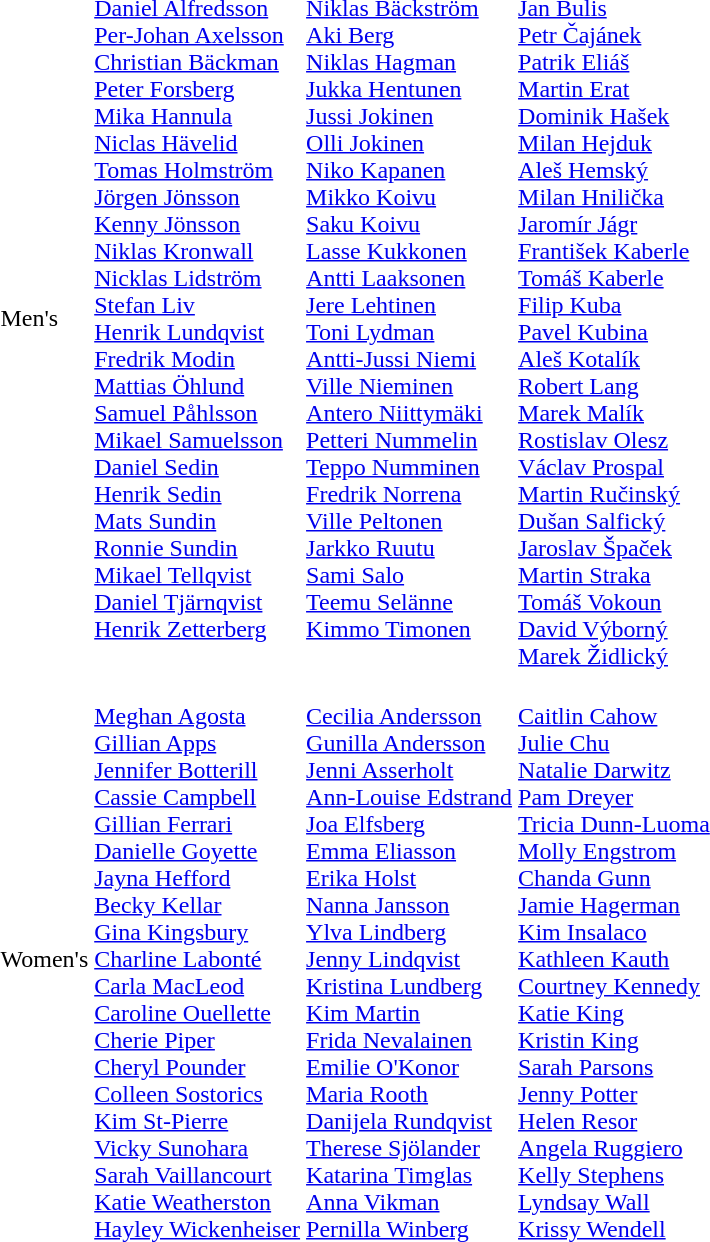<table>
<tr>
<td>Men's<br></td>
<td valign=top><br><a href='#'>Daniel Alfredsson</a><br><a href='#'>Per-Johan Axelsson</a><br><a href='#'>Christian Bäckman</a><br><a href='#'>Peter Forsberg</a><br><a href='#'>Mika Hannula</a><br><a href='#'>Niclas Hävelid</a><br><a href='#'>Tomas Holmström</a><br><a href='#'>Jörgen Jönsson</a><br><a href='#'>Kenny Jönsson</a><br><a href='#'>Niklas Kronwall</a><br><a href='#'>Nicklas Lidström</a><br><a href='#'>Stefan Liv</a><br><a href='#'>Henrik Lundqvist</a><br><a href='#'>Fredrik Modin</a><br><a href='#'>Mattias Öhlund</a><br><a href='#'>Samuel Påhlsson</a><br><a href='#'>Mikael Samuelsson</a><br><a href='#'>Daniel Sedin</a><br><a href='#'>Henrik Sedin</a><br><a href='#'>Mats Sundin</a><br><a href='#'>Ronnie Sundin</a><br><a href='#'>Mikael Tellqvist</a><br><a href='#'>Daniel Tjärnqvist</a><br><a href='#'>Henrik Zetterberg</a></td>
<td valign=top><br><a href='#'>Niklas Bäckström</a><br><a href='#'>Aki Berg</a><br><a href='#'>Niklas Hagman</a><br><a href='#'>Jukka Hentunen</a><br><a href='#'>Jussi Jokinen</a><br><a href='#'>Olli Jokinen</a><br><a href='#'>Niko Kapanen</a><br><a href='#'>Mikko Koivu</a><br><a href='#'>Saku Koivu</a><br><a href='#'>Lasse Kukkonen</a><br><a href='#'>Antti Laaksonen</a><br><a href='#'>Jere Lehtinen</a><br><a href='#'>Toni Lydman</a><br><a href='#'>Antti-Jussi Niemi</a><br><a href='#'>Ville Nieminen</a><br><a href='#'>Antero Niittymäki</a><br><a href='#'>Petteri Nummelin</a><br><a href='#'>Teppo Numminen</a><br><a href='#'>Fredrik Norrena</a><br><a href='#'>Ville Peltonen</a><br><a href='#'>Jarkko Ruutu</a><br><a href='#'>Sami Salo</a><br><a href='#'>Teemu Selänne</a><br><a href='#'>Kimmo Timonen</a></td>
<td><br><a href='#'>Jan Bulis</a><br><a href='#'>Petr Čajánek</a><br><a href='#'>Patrik Eliáš</a><br><a href='#'>Martin Erat</a><br><a href='#'>Dominik Hašek</a><br><a href='#'>Milan Hejduk</a><br><a href='#'>Aleš Hemský</a><br><a href='#'>Milan Hnilička</a><br><a href='#'>Jaromír Jágr</a><br><a href='#'>František Kaberle</a><br><a href='#'>Tomáš Kaberle</a><br><a href='#'>Filip Kuba</a><br><a href='#'>Pavel Kubina</a><br><a href='#'>Aleš Kotalík</a><br><a href='#'>Robert Lang</a><br><a href='#'>Marek Malík</a><br><a href='#'>Rostislav Olesz</a><br><a href='#'>Václav Prospal</a><br><a href='#'>Martin Ručinský</a><br><a href='#'>Dušan Salfický</a><br><a href='#'>Jaroslav Špaček</a><br><a href='#'>Martin Straka</a><br><a href='#'>Tomáš Vokoun</a><br><a href='#'>David Výborný</a><br><a href='#'>Marek Židlický</a></td>
</tr>
<tr>
<td>Women's<br></td>
<td><br><a href='#'>Meghan Agosta</a><br><a href='#'>Gillian Apps</a><br><a href='#'>Jennifer Botterill</a><br><a href='#'>Cassie Campbell</a><br><a href='#'>Gillian Ferrari</a><br><a href='#'>Danielle Goyette</a><br><a href='#'>Jayna Hefford</a><br><a href='#'>Becky Kellar</a><br><a href='#'>Gina Kingsbury</a><br><a href='#'>Charline Labonté</a><br><a href='#'>Carla MacLeod</a><br><a href='#'>Caroline Ouellette</a><br><a href='#'>Cherie Piper</a><br><a href='#'>Cheryl Pounder</a><br><a href='#'>Colleen Sostorics</a><br><a href='#'>Kim St-Pierre</a><br><a href='#'>Vicky Sunohara</a><br><a href='#'>Sarah Vaillancourt</a><br><a href='#'>Katie Weatherston</a><br><a href='#'>Hayley Wickenheiser</a></td>
<td><br><a href='#'>Cecilia Andersson</a><br><a href='#'>Gunilla Andersson</a><br><a href='#'>Jenni Asserholt</a><br><a href='#'>Ann-Louise Edstrand</a><br><a href='#'>Joa Elfsberg</a><br><a href='#'>Emma Eliasson</a><br><a href='#'>Erika Holst</a><br><a href='#'>Nanna Jansson</a><br><a href='#'>Ylva Lindberg</a><br><a href='#'>Jenny Lindqvist</a><br><a href='#'>Kristina Lundberg</a><br><a href='#'>Kim Martin</a><br><a href='#'>Frida Nevalainen</a><br><a href='#'>Emilie O'Konor</a><br><a href='#'>Maria Rooth</a><br><a href='#'>Danijela Rundqvist</a><br><a href='#'>Therese Sjölander</a><br><a href='#'>Katarina Timglas</a><br><a href='#'>Anna Vikman</a><br><a href='#'>Pernilla Winberg</a></td>
<td><br><a href='#'>Caitlin Cahow</a><br><a href='#'>Julie Chu</a><br><a href='#'>Natalie Darwitz</a><br><a href='#'>Pam Dreyer</a><br><a href='#'>Tricia Dunn-Luoma</a><br><a href='#'>Molly Engstrom</a><br><a href='#'>Chanda Gunn</a><br><a href='#'>Jamie Hagerman</a><br><a href='#'>Kim Insalaco</a><br><a href='#'>Kathleen Kauth</a><br><a href='#'>Courtney Kennedy</a><br><a href='#'>Katie King</a><br><a href='#'>Kristin King</a><br><a href='#'>Sarah Parsons</a><br><a href='#'>Jenny Potter</a><br><a href='#'>Helen Resor</a><br><a href='#'>Angela Ruggiero</a><br><a href='#'>Kelly Stephens</a><br><a href='#'>Lyndsay Wall</a><br><a href='#'>Krissy Wendell</a></td>
</tr>
</table>
